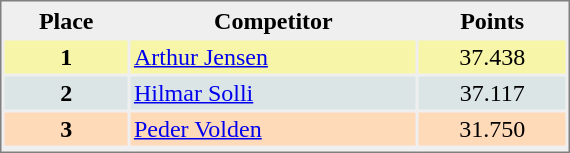<table style="border-style:solid;border-width:1px;border-color:#808080;background-color:#EFEFEF" cellspacing="2" cellpadding="2" width="380px">
<tr bgcolor="#EFEFEF">
<th align=center>Place</th>
<th align=center>Competitor</th>
<th align=center>Points</th>
</tr>
<tr align="center" valign="top" bgcolor="#F7F6A8">
<th>1</th>
<td align="left"> <a href='#'>Arthur Jensen</a></td>
<td align="center">37.438</td>
</tr>
<tr align="center" valign="top" bgcolor="#DCE5E5">
<th>2</th>
<td align="left"> <a href='#'>Hilmar Solli</a></td>
<td align="center">37.117</td>
</tr>
<tr align="center" valign="top" bgcolor="#FFDAB9">
<th>3</th>
<td align="left"> <a href='#'>Peder Volden</a></td>
<td align="center">31.750</td>
</tr>
<tr align="center" valign="top" bgcolor="#FFFFFF">
</tr>
</table>
